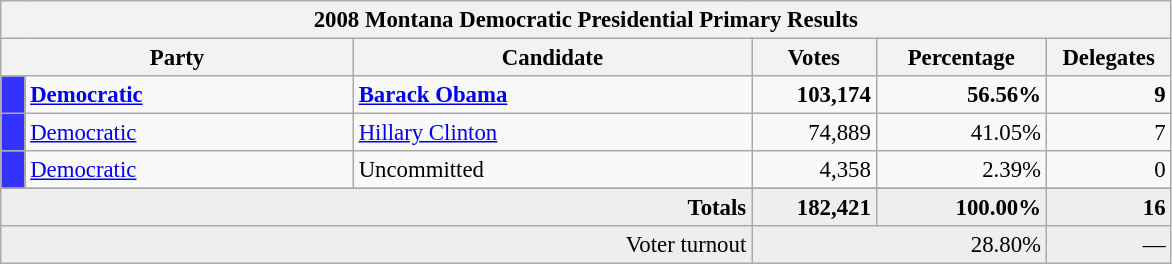<table class="wikitable" style="font-size: 95%;">
<tr>
<th colspan="7">2008 Montana Democratic Presidential Primary Results</th>
</tr>
<tr>
<th colspan="2" style="width:15em">Party</th>
<th style="width:17em">Candidate</th>
<th style="width:5em">Votes</th>
<th style="width:7em">Percentage</th>
<th style="width:5em">Delegates</th>
</tr>
<tr>
<th style="background: #3333FF; width: 3px;"></th>
<td style="width: 130px"><strong><a href='#'>Democratic</a></strong></td>
<td><strong><a href='#'>Barack Obama</a></strong></td>
<td align="right"><strong>103,174</strong></td>
<td align="right"><strong>56.56%</strong></td>
<td align="right"><strong>9</strong></td>
</tr>
<tr>
<th style="background: #3333FF; width: 3px;"></th>
<td style="width: 130px"><a href='#'>Democratic</a></td>
<td><a href='#'>Hillary Clinton</a></td>
<td align="right">74,889</td>
<td align="right">41.05%</td>
<td align="right">7</td>
</tr>
<tr>
<th style="background: #3333FF; width: 3px;"></th>
<td style="width: 130px"><a href='#'>Democratic</a></td>
<td>Uncommitted</td>
<td align="right">4,358</td>
<td align="right">2.39%</td>
<td align="right">0</td>
</tr>
<tr>
</tr>
<tr style="background:#EEEEEE">
<td colspan="3" align="right"><strong>Totals</strong></td>
<td align="right"><strong>182,421</strong></td>
<td align="right"><strong>100.00%</strong></td>
<td align="right"><strong>16</strong></td>
</tr>
<tr style="background:#EEEEEE">
<td colspan="3" align="right">Voter turnout</td>
<td colspan="2" align="right">28.80%</td>
<td align="right">—</td>
</tr>
</table>
